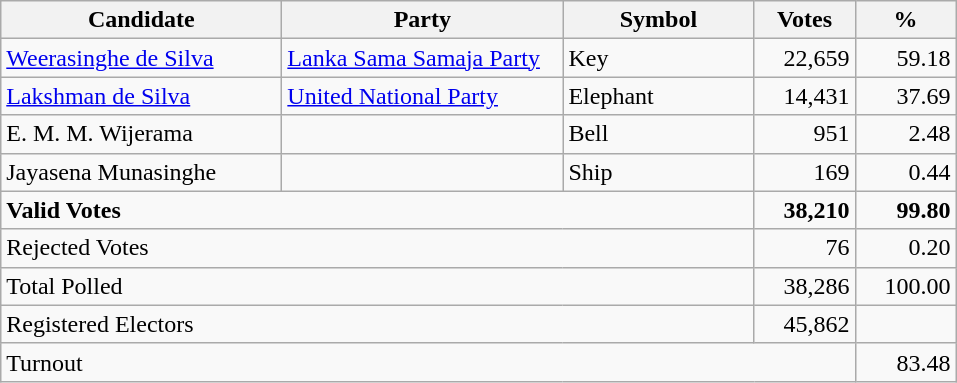<table class="wikitable" border="1" style="text-align:right;">
<tr>
<th align=left width="180">Candidate</th>
<th align=left width="180">Party</th>
<th align=left width="120">Symbol</th>
<th align=left width="60">Votes</th>
<th align=left width="60">%</th>
</tr>
<tr>
<td align=left><a href='#'>Weerasinghe de Silva</a></td>
<td align=left><a href='#'>Lanka Sama Samaja Party</a></td>
<td align=left>Key</td>
<td>22,659</td>
<td align=right>59.18</td>
</tr>
<tr>
<td align=left><a href='#'>Lakshman de Silva</a></td>
<td align=left><a href='#'>United National Party</a></td>
<td align=left>Elephant</td>
<td align=right>14,431</td>
<td align=right>37.69</td>
</tr>
<tr>
<td align=left>E. M. M. Wijerama</td>
<td></td>
<td align=left>Bell</td>
<td align=right>951</td>
<td align=right>2.48</td>
</tr>
<tr>
<td align=left>Jayasena Munasinghe</td>
<td></td>
<td align=left>Ship</td>
<td align=right>169</td>
<td align=right>0.44</td>
</tr>
<tr>
<td align=left colspan=3><strong>Valid Votes</strong></td>
<td align=right><strong>38,210</strong></td>
<td align=right><strong>99.80</strong></td>
</tr>
<tr>
<td align=left colspan=3>Rejected Votes</td>
<td align=right>76</td>
<td align=right>0.20</td>
</tr>
<tr>
<td align=left colspan=3>Total Polled</td>
<td align=right>38,286</td>
<td align=right>100.00</td>
</tr>
<tr>
<td align=left colspan=3>Registered Electors</td>
<td align=right>45,862</td>
<td></td>
</tr>
<tr>
<td align=left colspan=4>Turnout</td>
<td align=right>83.48</td>
</tr>
</table>
